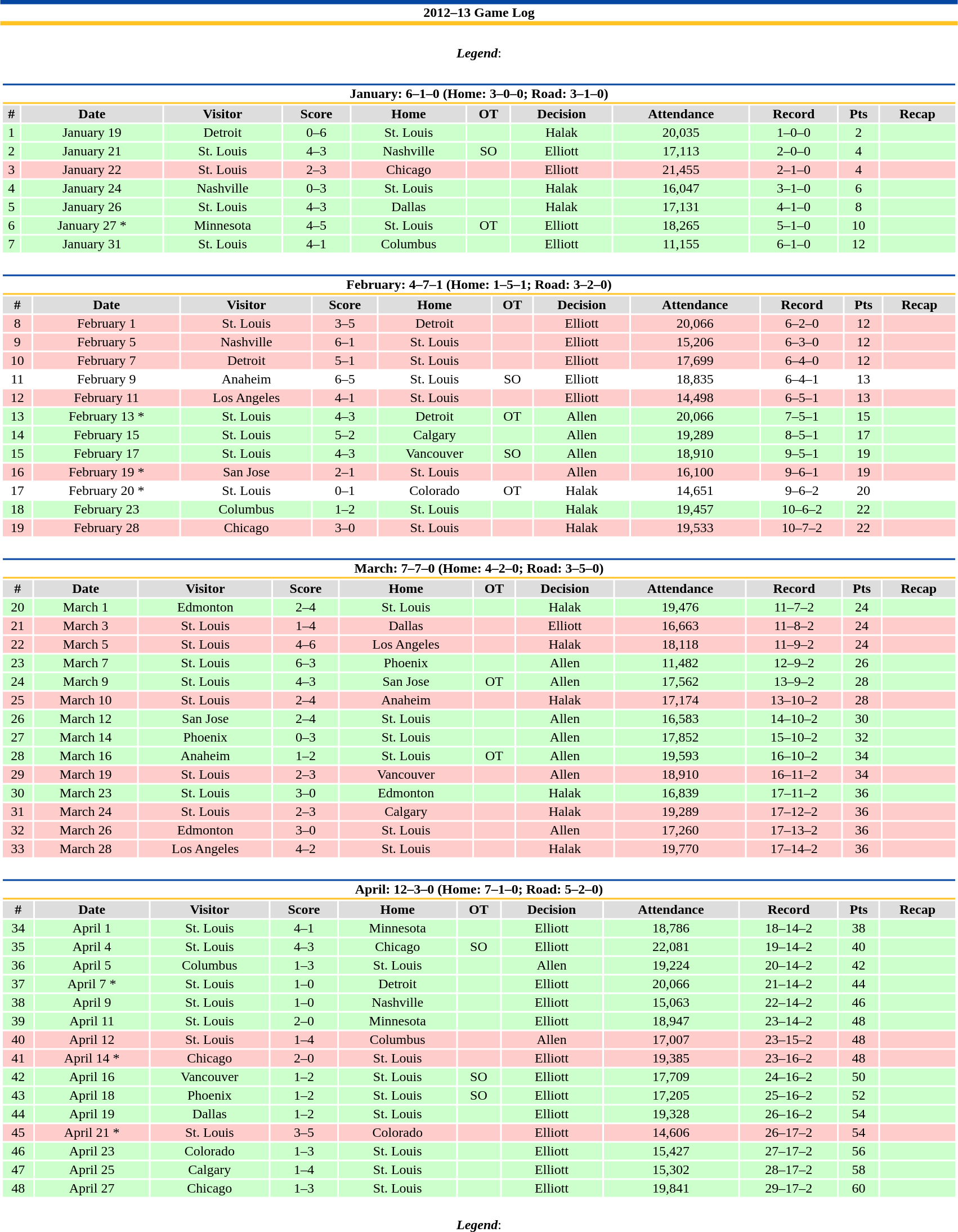<table class="toccolours" width=90% style="clear:both; margin:1.5em auto; text-align:center;">
<tr>
<th colspan=11 style="background:#FFFFFF; border-top:#0546A0 5px solid; border-bottom:#FFC325 5px solid;">2012–13 Game Log</th>
</tr>
<tr>
<td colspan=11><br><table class="toccolours collapsible collapsed" width=100%>
<tr>
<td><strong><em>Legend</em></strong>:<br>

</td>
</tr>
</table>
</td>
</tr>
<tr>
<td colspan=11><br><table class="toccolours collapsible collapsed" width=100%>
<tr>
<th colspan=11 style="background:#FFFFFF; border-top:#0546A0 2px solid; border-bottom:#FFC325 2px solid;">January: 6–1–0 (Home: 3–0–0; Road: 3–1–0)</th>
</tr>
<tr align="center" bgcolor="#dddddd">
<th>#</th>
<th>Date</th>
<th>Visitor</th>
<th>Score</th>
<th>Home</th>
<th>OT</th>
<th>Decision</th>
<th>Attendance</th>
<th>Record</th>
<th>Pts</th>
<th>Recap</th>
</tr>
<tr align="center" bgcolor="ccffcc">
<td>1</td>
<td>January 19</td>
<td>Detroit</td>
<td>0–6</td>
<td>St. Louis</td>
<td></td>
<td>Halak</td>
<td>20,035</td>
<td>1–0–0</td>
<td>2</td>
<td></td>
</tr>
<tr align="center" bgcolor="ccffcc">
<td>2</td>
<td>January 21</td>
<td>St. Louis</td>
<td>4–3</td>
<td>Nashville</td>
<td>SO</td>
<td>Elliott</td>
<td>17,113</td>
<td>2–0–0</td>
<td>4</td>
<td></td>
</tr>
<tr align="center" bgcolor="ffcccc">
<td>3</td>
<td>January 22</td>
<td>St. Louis</td>
<td>2–3</td>
<td>Chicago</td>
<td></td>
<td>Elliott</td>
<td>21,455</td>
<td>2–1–0</td>
<td>4</td>
<td></td>
</tr>
<tr align="center" bgcolor="ccffcc">
<td>4</td>
<td>January 24</td>
<td>Nashville</td>
<td>0–3</td>
<td>St. Louis</td>
<td></td>
<td>Halak</td>
<td>16,047</td>
<td>3–1–0</td>
<td>6</td>
<td></td>
</tr>
<tr align="center" bgcolor="ccffcc">
<td>5</td>
<td>January 26</td>
<td>St. Louis</td>
<td>4–3</td>
<td>Dallas</td>
<td></td>
<td>Halak</td>
<td>17,131</td>
<td>4–1–0</td>
<td>8</td>
<td></td>
</tr>
<tr align="center" bgcolor="ccffcc">
<td>6</td>
<td>January 27 *</td>
<td>Minnesota</td>
<td>4–5</td>
<td>St. Louis</td>
<td>OT</td>
<td>Elliott</td>
<td>18,265</td>
<td>5–1–0</td>
<td>10</td>
<td></td>
</tr>
<tr align="center" bgcolor="ccffcc">
<td>7</td>
<td>January 31</td>
<td>St. Louis</td>
<td>4–1</td>
<td>Columbus</td>
<td></td>
<td>Elliott</td>
<td>11,155</td>
<td>6–1–0</td>
<td>12</td>
<td></td>
</tr>
</table>
</td>
</tr>
<tr>
<td colspan=11><br><table class="toccolours collapsible collapsed" width=100%>
<tr>
<th colspan=11 style="background:#FFFFFF; border-top:#0546A0 2px solid; border-bottom:#FFC325 2px solid;">February: 4–7–1 (Home: 1–5–1; Road: 3–2–0)</th>
</tr>
<tr align="center" bgcolor="#dddddd">
<th>#</th>
<th>Date</th>
<th>Visitor</th>
<th>Score</th>
<th>Home</th>
<th>OT</th>
<th>Decision</th>
<th>Attendance</th>
<th>Record</th>
<th>Pts</th>
<th>Recap</th>
</tr>
<tr align="center" bgcolor="ffcccc">
<td>8</td>
<td>February 1</td>
<td>St. Louis</td>
<td>3–5</td>
<td>Detroit</td>
<td></td>
<td>Elliott</td>
<td>20,066</td>
<td>6–2–0</td>
<td>12</td>
<td></td>
</tr>
<tr align="center" bgcolor="ffcccc">
<td>9</td>
<td>February 5</td>
<td>Nashville</td>
<td>6–1</td>
<td>St. Louis</td>
<td></td>
<td>Elliott</td>
<td>15,206</td>
<td>6–3–0</td>
<td>12</td>
<td></td>
</tr>
<tr align="center" bgcolor="ffcccc">
<td>10</td>
<td>February 7</td>
<td>Detroit</td>
<td>5–1</td>
<td>St. Louis</td>
<td></td>
<td>Elliott</td>
<td>17,699</td>
<td>6–4–0</td>
<td>12</td>
<td></td>
</tr>
<tr align="center" bgcolor="ffffff">
<td>11</td>
<td>February 9</td>
<td>Anaheim</td>
<td>6–5</td>
<td>St. Louis</td>
<td>SO</td>
<td>Elliott</td>
<td>18,835</td>
<td>6–4–1</td>
<td>13</td>
<td></td>
</tr>
<tr align="center" bgcolor="ffcccc">
<td>12</td>
<td>February 11</td>
<td>Los Angeles</td>
<td>4–1</td>
<td>St. Louis</td>
<td></td>
<td>Elliott</td>
<td>14,498</td>
<td>6–5–1</td>
<td>13</td>
<td></td>
</tr>
<tr align="center" bgcolor="ccffcc">
<td>13</td>
<td>February 13 *</td>
<td>St. Louis</td>
<td>4–3</td>
<td>Detroit</td>
<td>OT</td>
<td>Allen</td>
<td>20,066</td>
<td>7–5–1</td>
<td>15</td>
<td></td>
</tr>
<tr align="center" bgcolor="ccffcc">
<td>14</td>
<td>February 15</td>
<td>St. Louis</td>
<td>5–2</td>
<td>Calgary</td>
<td></td>
<td>Allen</td>
<td>19,289</td>
<td>8–5–1</td>
<td>17</td>
<td></td>
</tr>
<tr align="center" bgcolor="ccffcc">
<td>15</td>
<td>February 17</td>
<td>St. Louis</td>
<td>4–3</td>
<td>Vancouver</td>
<td>SO</td>
<td>Allen</td>
<td>18,910</td>
<td>9–5–1</td>
<td>19</td>
<td></td>
</tr>
<tr align="center" bgcolor="ffcccc">
<td>16</td>
<td>February 19 *</td>
<td>San Jose</td>
<td>2–1</td>
<td>St. Louis</td>
<td></td>
<td>Allen</td>
<td>16,100</td>
<td>9–6–1</td>
<td>19</td>
<td></td>
</tr>
<tr align="center" bgcolor="ffffff">
<td>17</td>
<td>February 20 *</td>
<td>St. Louis</td>
<td>0–1</td>
<td>Colorado</td>
<td>OT</td>
<td>Halak</td>
<td>14,651</td>
<td>9–6–2</td>
<td>20</td>
<td></td>
</tr>
<tr align="center" bgcolor="ccffcc">
<td>18</td>
<td>February 23</td>
<td>Columbus</td>
<td>1–2</td>
<td>St. Louis</td>
<td></td>
<td>Halak</td>
<td>19,457</td>
<td>10–6–2</td>
<td>22</td>
<td></td>
</tr>
<tr align="center" bgcolor="ffcccc">
<td>19</td>
<td>February 28</td>
<td>Chicago</td>
<td>3–0</td>
<td>St. Louis</td>
<td></td>
<td>Halak</td>
<td>19,533</td>
<td>10–7–2</td>
<td>22</td>
<td></td>
</tr>
</table>
</td>
</tr>
<tr>
<td colspan=11><br><table class="toccolours collapsible collapsed" width=100%>
<tr>
<th colspan=11 style="background:#FFFFFF; border-top:#0546A0 2px solid; border-bottom:#FFC325 2px solid;">March: 7–7–0 (Home: 4–2–0; Road: 3–5–0)</th>
</tr>
<tr align="center" bgcolor="#dddddd">
<th>#</th>
<th>Date</th>
<th>Visitor</th>
<th>Score</th>
<th>Home</th>
<th>OT</th>
<th>Decision</th>
<th>Attendance</th>
<th>Record</th>
<th>Pts</th>
<th>Recap</th>
</tr>
<tr align="center" bgcolor="ccffcc">
<td>20</td>
<td>March 1</td>
<td>Edmonton</td>
<td>2–4</td>
<td>St. Louis</td>
<td></td>
<td>Halak</td>
<td>19,476</td>
<td>11–7–2</td>
<td>24</td>
<td></td>
</tr>
<tr align="center" bgcolor="ffcccc">
<td>21</td>
<td>March 3</td>
<td>St. Louis</td>
<td>1–4</td>
<td>Dallas</td>
<td></td>
<td>Elliott</td>
<td>16,663</td>
<td>11–8–2</td>
<td>24</td>
<td></td>
</tr>
<tr align="center" bgcolor="ffcccc">
<td>22</td>
<td>March 5</td>
<td>St. Louis</td>
<td>4–6</td>
<td>Los Angeles</td>
<td></td>
<td>Halak</td>
<td>18,118</td>
<td>11–9–2</td>
<td>24</td>
<td></td>
</tr>
<tr align="center" bgcolor="ccffcc">
<td>23</td>
<td>March 7</td>
<td>St. Louis</td>
<td>6–3</td>
<td>Phoenix</td>
<td></td>
<td>Allen</td>
<td>11,482</td>
<td>12–9–2</td>
<td>26</td>
<td></td>
</tr>
<tr align="center" bgcolor="ccffcc">
<td>24</td>
<td>March 9</td>
<td>St. Louis</td>
<td>4–3</td>
<td>San Jose</td>
<td>OT</td>
<td>Allen</td>
<td>17,562</td>
<td>13–9–2</td>
<td>28</td>
<td></td>
</tr>
<tr align="center" bgcolor="ffcccc">
<td>25</td>
<td>March 10</td>
<td>St. Louis</td>
<td>2–4</td>
<td>Anaheim</td>
<td></td>
<td>Halak</td>
<td>17,174</td>
<td>13–10–2</td>
<td>28</td>
<td></td>
</tr>
<tr align="center" bgcolor="ccffcc">
<td>26</td>
<td>March 12</td>
<td>San Jose</td>
<td>2–4</td>
<td>St. Louis</td>
<td></td>
<td>Allen</td>
<td>16,583</td>
<td>14–10–2</td>
<td>30</td>
<td></td>
</tr>
<tr align="center" bgcolor="ccffcc">
<td>27</td>
<td>March 14</td>
<td>Phoenix</td>
<td>0–3</td>
<td>St. Louis</td>
<td></td>
<td>Allen</td>
<td>17,852</td>
<td>15–10–2</td>
<td>32</td>
<td></td>
</tr>
<tr align="center" bgcolor="ccffcc">
<td>28</td>
<td>March 16</td>
<td>Anaheim</td>
<td>1–2</td>
<td>St. Louis</td>
<td>OT</td>
<td>Allen</td>
<td>19,593</td>
<td>16–10–2</td>
<td>34</td>
<td></td>
</tr>
<tr align="center" bgcolor="ffcccc">
<td>29</td>
<td>March 19</td>
<td>St. Louis</td>
<td>2–3</td>
<td>Vancouver</td>
<td></td>
<td>Allen</td>
<td>18,910</td>
<td>16–11–2</td>
<td>34</td>
<td></td>
</tr>
<tr align="center" bgcolor="ccffcc">
<td>30</td>
<td>March 23</td>
<td>St. Louis</td>
<td>3–0</td>
<td>Edmonton</td>
<td></td>
<td>Halak</td>
<td>16,839</td>
<td>17–11–2</td>
<td>36</td>
<td></td>
</tr>
<tr align="center" bgcolor="ffcccc">
<td>31</td>
<td>March 24</td>
<td>St. Louis</td>
<td>2–3</td>
<td>Calgary</td>
<td></td>
<td>Halak</td>
<td>19,289</td>
<td>17–12–2</td>
<td>36</td>
<td></td>
</tr>
<tr align="center" bgcolor="ffcccc">
<td>32</td>
<td>March 26</td>
<td>Edmonton</td>
<td>3–0</td>
<td>St. Louis</td>
<td></td>
<td>Allen</td>
<td>17,260</td>
<td>17–13–2</td>
<td>36</td>
<td></td>
</tr>
<tr align="center" bgcolor="ffcccc">
<td>33</td>
<td>March 28</td>
<td>Los Angeles</td>
<td>4–2</td>
<td>St. Louis</td>
<td></td>
<td>Halak</td>
<td>19,770</td>
<td>17–14–2</td>
<td>36</td>
<td></td>
</tr>
</table>
</td>
</tr>
<tr>
<td colspan=11><br><table class="toccolours collapsible collapsed" width=100%>
<tr>
<th colspan=11 style="background:#FFFFFF; border-top:#0546A0 2px solid; border-bottom:#FFC325 2px solid;">April: 12–3–0 (Home: 7–1–0; Road: 5–2–0)</th>
</tr>
<tr align="center" bgcolor="#dddddd">
<th>#</th>
<th>Date</th>
<th>Visitor</th>
<th>Score</th>
<th>Home</th>
<th>OT</th>
<th>Decision</th>
<th>Attendance</th>
<th>Record</th>
<th>Pts</th>
<th>Recap</th>
</tr>
<tr align="center" bgcolor="ccffcc">
<td>34</td>
<td>April 1</td>
<td>St. Louis</td>
<td>4–1</td>
<td>Minnesota</td>
<td></td>
<td>Elliott</td>
<td>18,786</td>
<td>18–14–2</td>
<td>38</td>
<td></td>
</tr>
<tr align="center" bgcolor="ccffcc">
<td>35</td>
<td>April 4</td>
<td>St. Louis</td>
<td>4–3</td>
<td>Chicago</td>
<td>SO</td>
<td>Elliott</td>
<td>22,081</td>
<td>19–14–2</td>
<td>40</td>
<td></td>
</tr>
<tr align="center" bgcolor="ccffcc">
<td>36</td>
<td>April 5</td>
<td>Columbus</td>
<td>1–3</td>
<td>St. Louis</td>
<td></td>
<td>Allen</td>
<td>19,224</td>
<td>20–14–2</td>
<td>42</td>
<td></td>
</tr>
<tr align="center" bgcolor="ccffcc">
<td>37</td>
<td>April 7 *</td>
<td>St. Louis</td>
<td>1–0</td>
<td>Detroit</td>
<td></td>
<td>Elliott</td>
<td>20,066</td>
<td>21–14–2</td>
<td>44</td>
<td></td>
</tr>
<tr align="center" bgcolor="ccffcc">
<td>38</td>
<td>April 9</td>
<td>St. Louis</td>
<td>1–0</td>
<td>Nashville</td>
<td></td>
<td>Elliott</td>
<td>15,063</td>
<td>22–14–2</td>
<td>46</td>
<td></td>
</tr>
<tr align="center" bgcolor="ccffcc">
<td>39</td>
<td>April 11</td>
<td>St. Louis</td>
<td>2–0</td>
<td>Minnesota</td>
<td></td>
<td>Elliott</td>
<td>18,947</td>
<td>23–14–2</td>
<td>48</td>
<td></td>
</tr>
<tr align="center" bgcolor="ffcccc">
<td>40</td>
<td>April 12</td>
<td>St. Louis</td>
<td>1–4</td>
<td>Columbus</td>
<td></td>
<td>Allen</td>
<td>17,007</td>
<td>23–15–2</td>
<td>48</td>
<td></td>
</tr>
<tr align="center" bgcolor="ffcccc">
<td>41</td>
<td>April 14 *</td>
<td>Chicago</td>
<td>2–0</td>
<td>St. Louis</td>
<td></td>
<td>Elliott</td>
<td>19,385</td>
<td>23–16–2</td>
<td>48</td>
<td></td>
</tr>
<tr align="center" bgcolor="ccffcc">
<td>42</td>
<td>April 16</td>
<td>Vancouver</td>
<td>1–2</td>
<td>St. Louis</td>
<td>SO</td>
<td>Elliott</td>
<td>17,709</td>
<td>24–16–2</td>
<td>50</td>
<td></td>
</tr>
<tr align="center" bgcolor="ccffcc">
<td>43</td>
<td>April 18</td>
<td>Phoenix</td>
<td>1–2</td>
<td>St. Louis</td>
<td>SO</td>
<td>Elliott</td>
<td>17,205</td>
<td>25–16–2</td>
<td>52</td>
<td></td>
</tr>
<tr align="center" bgcolor="ccffcc">
<td>44</td>
<td>April 19</td>
<td>Dallas</td>
<td>1–2</td>
<td>St. Louis</td>
<td></td>
<td>Elliott</td>
<td>19,328</td>
<td>26–16–2</td>
<td>54</td>
<td></td>
</tr>
<tr align="center" bgcolor="ffcccc">
<td>45</td>
<td>April 21 *</td>
<td>St. Louis</td>
<td>3–5</td>
<td>Colorado</td>
<td></td>
<td>Elliott</td>
<td>14,606</td>
<td>26–17–2</td>
<td>54</td>
<td></td>
</tr>
<tr align="center" bgcolor="ccffcc">
<td>46</td>
<td>April 23</td>
<td>Colorado</td>
<td>1–3</td>
<td>St. Louis</td>
<td></td>
<td>Elliott</td>
<td>15,427</td>
<td>27–17–2</td>
<td>56</td>
<td></td>
</tr>
<tr align="center" bgcolor="ccffcc">
<td>47</td>
<td>April 25</td>
<td>Calgary</td>
<td>1–4</td>
<td>St. Louis</td>
<td></td>
<td>Elliott</td>
<td>15,302</td>
<td>28–17–2</td>
<td>58</td>
<td></td>
</tr>
<tr align="center" bgcolor="ccffcc">
<td>48</td>
<td>April 27</td>
<td>Chicago</td>
<td>1–3</td>
<td>St. Louis</td>
<td></td>
<td>Elliott</td>
<td>19,841</td>
<td>29–17–2</td>
<td>60</td>
<td></td>
</tr>
</table>
</td>
</tr>
<tr>
<td colspan=11 align="center"><br><strong><em>Legend</em></strong>:


</td>
</tr>
</table>
